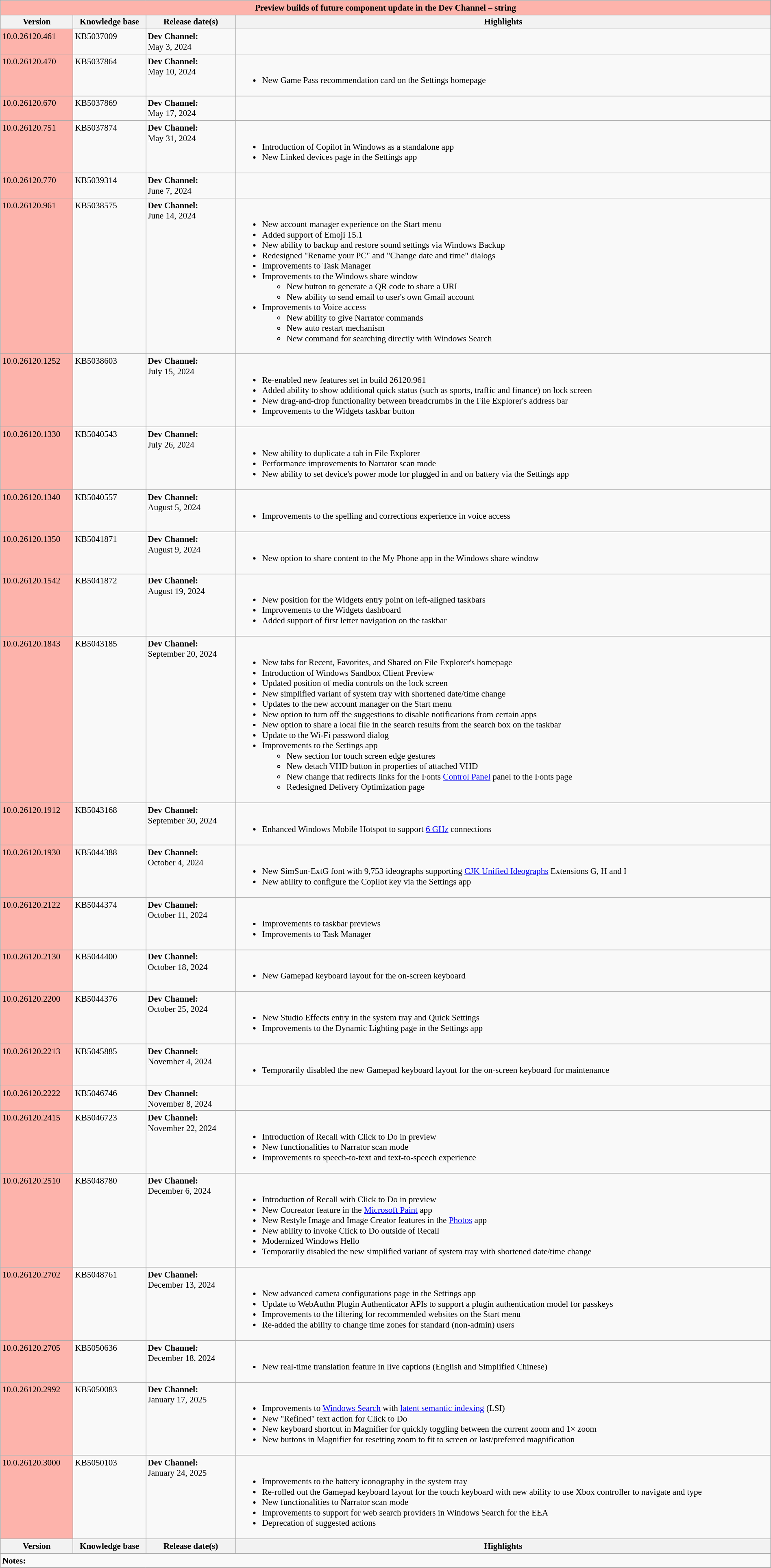<table class="wikitable mw-collapsible mw-collapsed" style=width:100%;font-size:88%>
<tr>
<th colspan=4 style=background:#fdb3ab>Preview builds of future component update in the Dev Channel –  string</th>
</tr>
<tr>
<th scope=col style=width:8em>Version</th>
<th scope=col style=width:8em>Knowledge base</th>
<th scope=col style=width:10em>Release date(s)</th>
<th scope=col>Highlights</th>
</tr>
<tr valign=top>
<td style=background:#fdb3ab>10.0.26120.461<br></td>
<td>KB5037009</td>
<td><strong>Dev Channel:</strong><br>May 3, 2024</td>
<td></td>
</tr>
<tr valign=top>
<td style=background:#fdb3ab>10.0.26120.470<br></td>
<td>KB5037864</td>
<td><strong>Dev Channel:</strong><br>May 10, 2024</td>
<td><br><ul><li>New Game Pass recommendation card on the Settings homepage</li></ul></td>
</tr>
<tr valign=top>
<td style=background:#fdb3ab>10.0.26120.670<br></td>
<td>KB5037869</td>
<td><strong>Dev Channel:</strong><br>May 17, 2024</td>
<td></td>
</tr>
<tr valign=top>
<td style=background:#fdb3ab>10.0.26120.751<br></td>
<td>KB5037874</td>
<td><strong>Dev Channel:</strong><br>May 31, 2024</td>
<td><br><ul><li>Introduction of Copilot in Windows as a standalone app</li><li>New Linked devices page in the Settings app</li></ul></td>
</tr>
<tr valign=top>
<td style=background:#fdb3ab>10.0.26120.770<br></td>
<td>KB5039314</td>
<td><strong>Dev Channel:</strong><br>June 7, 2024</td>
<td></td>
</tr>
<tr valign=top>
<td style=background:#fdb3ab>10.0.26120.961<br></td>
<td>KB5038575</td>
<td><strong>Dev Channel:</strong><br>June 14, 2024</td>
<td><br><ul><li>New account manager experience on the Start menu</li><li>Added support of Emoji 15.1</li><li>New ability to backup and restore sound settings via Windows Backup</li><li>Redesigned "Rename your PC" and "Change date and time" dialogs</li><li>Improvements to Task Manager</li><li>Improvements to the Windows share window<ul><li>New button to generate a QR code to share a URL</li><li>New ability to send email to user's own Gmail account</li></ul></li><li>Improvements to Voice access<ul><li>New ability to give Narrator commands</li><li>New auto restart mechanism</li><li>New command for searching directly with Windows Search</li></ul></li></ul></td>
</tr>
<tr valign=top>
<td style=background:#fdb3ab>10.0.26120.1252<br></td>
<td>KB5038603</td>
<td><strong>Dev Channel:</strong><br>July 15, 2024</td>
<td><br><ul><li>Re-enabled new features set in build 26120.961</li><li>Added ability to show additional quick status (such as sports, traffic and finance) on lock screen</li><li>New drag-and-drop functionality between breadcrumbs in the File Explorer's address bar</li><li>Improvements to the Widgets taskbar button</li></ul></td>
</tr>
<tr valign=top>
<td style=background:#fdb3ab>10.0.26120.1330<br></td>
<td>KB5040543</td>
<td><strong>Dev Channel:</strong><br>July 26, 2024</td>
<td><br><ul><li>New ability to duplicate a tab in File Explorer</li><li>Performance improvements to Narrator scan mode</li><li>New ability to set device's power mode for plugged in and on battery via the Settings app</li></ul></td>
</tr>
<tr valign=top>
<td style=background:#fdb3ab>10.0.26120.1340<br></td>
<td>KB5040557</td>
<td><strong>Dev Channel:</strong><br>August 5, 2024</td>
<td><br><ul><li>Improvements to the spelling and corrections experience in voice access</li></ul></td>
</tr>
<tr valign=top>
<td style=background:#fdb3ab>10.0.26120.1350<br></td>
<td>KB5041871</td>
<td><strong>Dev Channel:</strong><br>August 9, 2024</td>
<td><br><ul><li>New option to share content to the My Phone app in the Windows share window</li></ul></td>
</tr>
<tr valign=top>
<td style=background:#fdb3ab>10.0.26120.1542<br></td>
<td>KB5041872</td>
<td><strong>Dev Channel:</strong><br>August 19, 2024</td>
<td><br><ul><li>New position for the Widgets entry point on left-aligned taskbars</li><li>Improvements to the Widgets dashboard</li><li>Added support of first letter navigation on the taskbar</li></ul></td>
</tr>
<tr valign=top>
<td style=background:#fdb3ab>10.0.26120.1843<br></td>
<td>KB5043185</td>
<td><strong>Dev Channel:</strong><br>September 20, 2024</td>
<td><br><ul><li>New tabs for Recent, Favorites, and Shared on File Explorer's homepage</li><li>Introduction of Windows Sandbox Client Preview</li><li>Updated position of media controls on the lock screen</li><li>New simplified variant of system tray with shortened date/time change</li><li>Updates to the new account manager on the Start menu</li><li>New option to turn off the suggestions to disable notifications from certain apps</li><li>New option to share a local file in the search results from the search box on the taskbar</li><li>Update to the Wi-Fi password dialog</li><li>Improvements to the Settings app<ul><li>New section for touch screen edge gestures</li><li>New detach VHD button in properties of attached VHD</li><li>New change that redirects links for the Fonts <a href='#'>Control Panel</a> panel to the Fonts page</li><li>Redesigned Delivery Optimization page</li></ul></li></ul></td>
</tr>
<tr valign=top>
<td style=background:#fdb3ab>10.0.26120.1912<br></td>
<td>KB5043168</td>
<td><strong>Dev Channel:</strong><br>September 30, 2024</td>
<td><br><ul><li>Enhanced Windows Mobile Hotspot to support <a href='#'>6 GHz</a> connections</li></ul></td>
</tr>
<tr valign=top>
<td style=background:#fdb3ab>10.0.26120.1930<br></td>
<td>KB5044388</td>
<td><strong>Dev Channel:</strong><br>October 4, 2024</td>
<td><br><ul><li>New SimSun-ExtG font with 9,753 ideographs supporting <a href='#'>CJK Unified Ideographs</a> Extensions G, H and I</li><li>New ability to configure the Copilot key via the Settings app</li></ul></td>
</tr>
<tr valign=top>
<td style=background:#fdb3ab>10.0.26120.2122<br></td>
<td>KB5044374</td>
<td><strong>Dev Channel:</strong><br>October 11, 2024</td>
<td><br><ul><li>Improvements to taskbar previews</li><li>Improvements to Task Manager</li></ul></td>
</tr>
<tr valign=top>
<td style=background:#fdb3ab>10.0.26120.2130<br></td>
<td>KB5044400</td>
<td><strong>Dev Channel:</strong><br>October 18, 2024</td>
<td><br><ul><li>New Gamepad keyboard layout for the on-screen keyboard</li></ul></td>
</tr>
<tr valign=top>
<td style=background:#fdb3ab>10.0.26120.2200<br></td>
<td>KB5044376</td>
<td><strong>Dev Channel:</strong><br>October 25, 2024</td>
<td><br><ul><li>New Studio Effects entry in the system tray and Quick Settings</li><li>Improvements to the Dynamic Lighting page in the Settings app</li></ul></td>
</tr>
<tr valign=top>
<td style=background:#fdb3ab>10.0.26120.2213<br></td>
<td>KB5045885</td>
<td><strong>Dev Channel:</strong><br>November 4, 2024</td>
<td><br><ul><li>Temporarily disabled the new Gamepad keyboard layout for the on-screen keyboard for maintenance</li></ul></td>
</tr>
<tr valign=top>
<td style=background:#fdb3ab>10.0.26120.2222<br></td>
<td>KB5046746</td>
<td><strong>Dev Channel:</strong><br>November 8, 2024</td>
<td></td>
</tr>
<tr valign=top>
<td style=background:#fdb3ab>10.0.26120.2415<br></td>
<td>KB5046723</td>
<td><strong>Dev Channel:</strong><br>November 22, 2024</td>
<td><br><ul><li>Introduction of Recall with Click to Do in preview</li><li>New functionalities to Narrator scan mode</li><li>Improvements to speech-to-text and text-to-speech experience</li></ul></td>
</tr>
<tr valign=top>
<td style=background:#fdb3ab>10.0.26120.2510<br></td>
<td>KB5048780</td>
<td><strong>Dev Channel:</strong><br>December 6, 2024</td>
<td><br><ul><li>Introduction of Recall with Click to Do in preview</li><li>New Cocreator feature in the <a href='#'>Microsoft Paint</a> app</li><li>New Restyle Image and Image Creator features in the <a href='#'>Photos</a> app</li><li>New ability to invoke Click to Do outside of Recall</li><li>Modernized Windows Hello</li><li>Temporarily disabled the new simplified variant of system tray with shortened date/time change</li></ul></td>
</tr>
<tr valign=top>
<td style=background:#fdb3ab>10.0.26120.2702<br></td>
<td>KB5048761</td>
<td><strong>Dev Channel:</strong><br>December 13, 2024</td>
<td><br><ul><li>New advanced camera configurations page in the Settings app</li><li>Update to WebAuthn Plugin Authenticator APIs to support a plugin authentication model for passkeys</li><li>Improvements to the filtering for recommended websites on the Start menu</li><li>Re-added the ability to change time zones for standard (non-admin) users</li></ul></td>
</tr>
<tr valign=top>
<td style=background:#fdb3ab>10.0.26120.2705<br></td>
<td>KB5050636</td>
<td><strong>Dev Channel:</strong><br>December 18, 2024</td>
<td><br><ul><li>New real-time translation feature in live captions (English and Simplified Chinese)</li></ul></td>
</tr>
<tr valign=top>
<td style=background:#fdb3ab>10.0.26120.2992<br></td>
<td>KB5050083</td>
<td><strong>Dev Channel:</strong><br>January 17, 2025</td>
<td><br><ul><li>Improvements to <a href='#'>Windows Search</a> with <a href='#'>latent semantic indexing</a> (LSI)</li><li>New "Refined" text action for Click to Do</li><li>New keyboard shortcut in Magnifier for quickly toggling between the current zoom and 1× zoom</li><li>New buttons in Magnifier for resetting zoom to fit to screen or last/preferred magnification</li></ul></td>
</tr>
<tr valign=top>
<td style=background:#fdb3ab>10.0.26120.3000<br></td>
<td>KB5050103</td>
<td><strong>Dev Channel:</strong><br>January 24, 2025</td>
<td><br><ul><li>Improvements to the battery iconography in the system tray</li><li>Re-rolled out the Gamepad keyboard layout for the touch keyboard with new ability to use Xbox controller to navigate and type</li><li>New functionalities to Narrator scan mode</li><li>Improvements to support for web search providers in Windows Search for the EEA</li><li>Deprecation of suggested actions</li></ul></td>
</tr>
<tr>
<th>Version</th>
<th>Knowledge base</th>
<th>Release date(s)</th>
<th>Highlights</th>
</tr>
<tr>
<td class="wikitable mw-collapsible" colspan=4 style=text-align:left><strong>Notes:</strong></td>
</tr>
</table>
